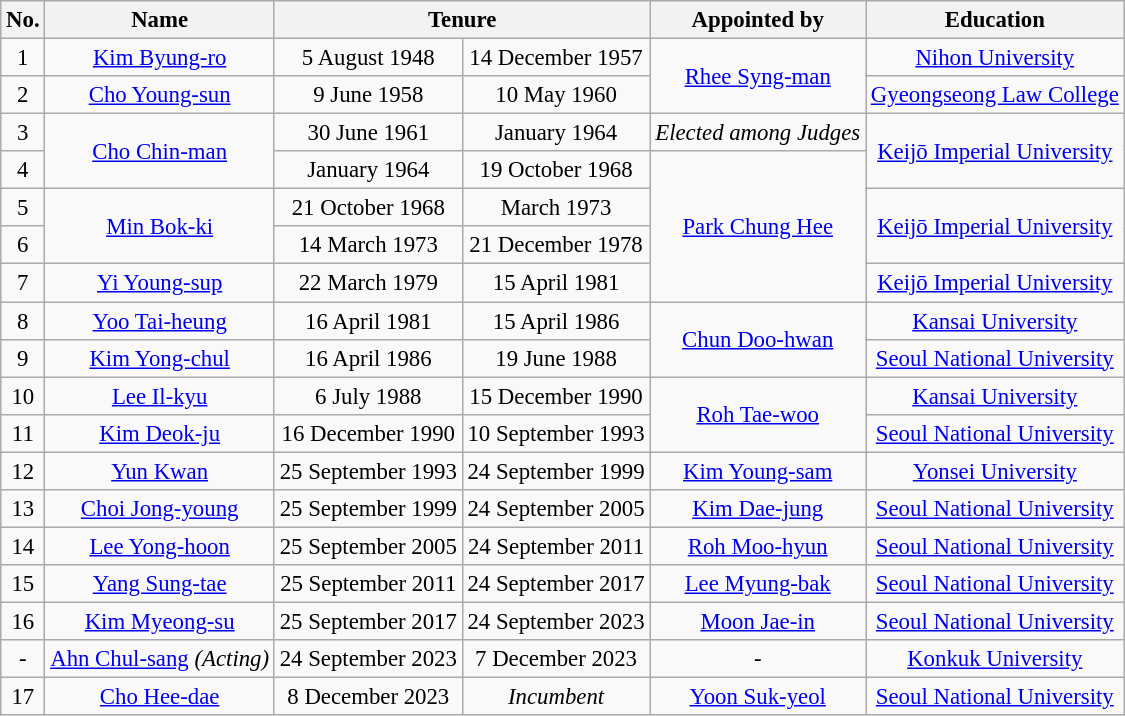<table class="wikitable sortable" style="font-size: 95%; text-align:center">
<tr>
<th>No.</th>
<th>Name</th>
<th colspan=2>Tenure</th>
<th>Appointed by</th>
<th>Education</th>
</tr>
<tr>
<td>1</td>
<td><a href='#'>Kim Byung-ro</a></td>
<td>5 August 1948</td>
<td>14 December 1957</td>
<td rowspan="2"><a href='#'>Rhee Syng-man</a></td>
<td><a href='#'>Nihon University</a></td>
</tr>
<tr>
<td>2</td>
<td><a href='#'>Cho Young-sun</a></td>
<td>9 June 1958</td>
<td>10 May 1960</td>
<td><a href='#'>Gyeongseong Law College</a></td>
</tr>
<tr>
<td>3</td>
<td rowspan="2"><a href='#'>Cho Chin-man</a></td>
<td>30 June 1961</td>
<td>January 1964</td>
<td><em>Elected among Judges</em></td>
<td rowspan="2"><a href='#'>Keijō Imperial University</a></td>
</tr>
<tr>
<td>4</td>
<td>January 1964</td>
<td>19 October 1968</td>
<td rowspan="4"><a href='#'>Park Chung Hee</a></td>
</tr>
<tr>
<td>5</td>
<td rowspan="2"><a href='#'>Min Bok-ki</a></td>
<td>21 October 1968</td>
<td>March 1973</td>
<td rowspan="2"><a href='#'>Keijō Imperial University</a></td>
</tr>
<tr>
<td>6</td>
<td>14 March 1973</td>
<td>21 December 1978</td>
</tr>
<tr>
<td>7</td>
<td><a href='#'>Yi Young-sup</a></td>
<td>22 March 1979</td>
<td>15 April 1981</td>
<td><a href='#'>Keijō Imperial University</a></td>
</tr>
<tr>
<td>8</td>
<td><a href='#'>Yoo Tai-heung</a></td>
<td>16 April 1981</td>
<td>15 April 1986</td>
<td rowspan="2"><a href='#'>Chun Doo-hwan</a></td>
<td><a href='#'>Kansai University</a></td>
</tr>
<tr>
<td>9</td>
<td><a href='#'>Kim Yong-chul</a></td>
<td>16 April 1986</td>
<td>19 June 1988</td>
<td><a href='#'>Seoul National University</a></td>
</tr>
<tr>
<td>10</td>
<td><a href='#'>Lee Il-kyu</a></td>
<td>6 July 1988</td>
<td>15 December 1990</td>
<td rowspan="2"><a href='#'>Roh Tae-woo</a></td>
<td><a href='#'>Kansai University</a></td>
</tr>
<tr>
<td>11</td>
<td><a href='#'>Kim Deok-ju</a></td>
<td>16 December 1990</td>
<td>10 September 1993</td>
<td><a href='#'>Seoul National University</a></td>
</tr>
<tr>
<td>12</td>
<td><a href='#'>Yun Kwan</a></td>
<td>25 September 1993</td>
<td>24 September 1999</td>
<td><a href='#'>Kim Young-sam</a></td>
<td><a href='#'>Yonsei University</a></td>
</tr>
<tr>
<td>13</td>
<td><a href='#'>Choi Jong-young</a></td>
<td>25 September 1999</td>
<td>24 September 2005</td>
<td><a href='#'>Kim Dae-jung</a></td>
<td><a href='#'>Seoul National University</a></td>
</tr>
<tr>
<td>14</td>
<td><a href='#'>Lee Yong-hoon</a></td>
<td>25 September 2005</td>
<td>24 September 2011</td>
<td><a href='#'>Roh Moo-hyun</a></td>
<td><a href='#'>Seoul National University</a></td>
</tr>
<tr>
<td>15</td>
<td><a href='#'>Yang Sung-tae</a></td>
<td>25 September 2011</td>
<td>24 September 2017</td>
<td><a href='#'>Lee Myung-bak</a></td>
<td><a href='#'>Seoul National University</a></td>
</tr>
<tr>
<td>16</td>
<td><a href='#'>Kim Myeong-su</a></td>
<td>25 September 2017</td>
<td>24 September 2023</td>
<td><a href='#'>Moon Jae-in</a></td>
<td><a href='#'>Seoul National University</a></td>
</tr>
<tr>
<td>-</td>
<td><a href='#'>Ahn Chul-sang</a> <em>(Acting)</em></td>
<td>24 September 2023</td>
<td>7 December 2023</td>
<td>-</td>
<td><a href='#'>Konkuk University</a></td>
</tr>
<tr>
<td>17</td>
<td><a href='#'>Cho Hee-dae</a></td>
<td>8 December 2023</td>
<td><em>Incumbent</em></td>
<td><a href='#'>Yoon Suk-yeol</a></td>
<td><a href='#'>Seoul National University</a></td>
</tr>
</table>
